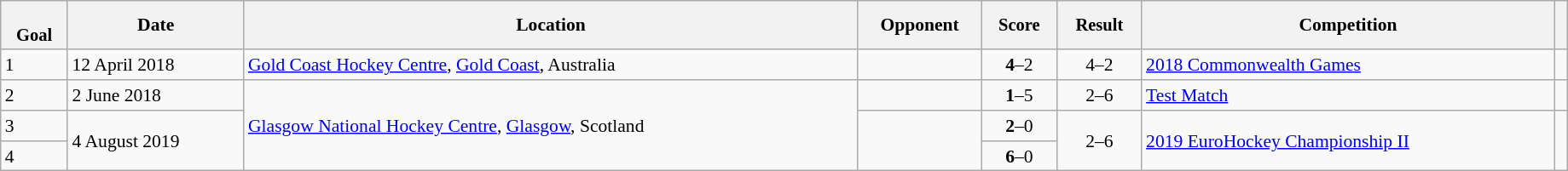<table class="wikitable sortable" style="font-size:90%" width=97%>
<tr>
<th style="font-size:95%;" data-sort-type=number><br>Goal</th>
<th align=center>Date</th>
<th>Location</th>
<th width=90>Opponent</th>
<th data-sort-type="number" style="font-size:95%">Score</th>
<th data-sort-type="number" style="font-size:95%">Result</th>
<th>Competition</th>
<th></th>
</tr>
<tr>
<td>1</td>
<td>12 April 2018</td>
<td><a href='#'>Gold Coast Hockey Centre</a>, <a href='#'>Gold Coast</a>, Australia</td>
<td></td>
<td align="center"><strong>4</strong>–2</td>
<td align="center">4–2</td>
<td><a href='#'>2018 Commonwealth Games</a></td>
<td></td>
</tr>
<tr>
<td>2</td>
<td>2 June 2018</td>
<td rowspan=3><a href='#'>Glasgow National Hockey Centre</a>, <a href='#'>Glasgow</a>, Scotland</td>
<td></td>
<td align="center"><strong>1</strong>–5</td>
<td align="center">2–6</td>
<td><a href='#'>Test Match</a></td>
<td></td>
</tr>
<tr>
<td>3</td>
<td rowspan=2>4 August 2019</td>
<td rowspan=2></td>
<td align="center"><strong>2</strong>–0</td>
<td rowspan=2; align="center">2–6</td>
<td rowspan=2><a href='#'>2019 EuroHockey Championship II</a></td>
<td rowspan=2></td>
</tr>
<tr>
<td>4</td>
<td align="center"><strong>6</strong>–0</td>
</tr>
</table>
